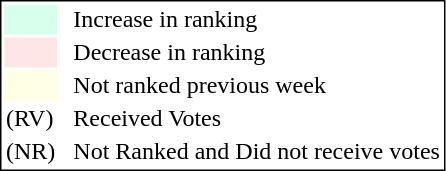<table style="border:1px solid black;">
<tr>
<td style="background:#D8FFEB; width:20px;"></td>
<td> </td>
<td>Increase in ranking</td>
</tr>
<tr>
<td style="background:#FFE6E6; width:20px;"></td>
<td> </td>
<td>Decrease in ranking</td>
</tr>
<tr>
<td style="background:#FFFFE6; width:20px;"></td>
<td> </td>
<td>Not ranked previous week</td>
</tr>
<tr>
<td>(RV)</td>
<td> </td>
<td>Received Votes</td>
</tr>
<tr>
<td>(NR)</td>
<td> </td>
<td>Not Ranked and Did not receive votes</td>
</tr>
</table>
